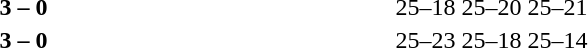<table>
<tr>
<th width=200></th>
<th width=80></th>
<th width=200></th>
<th width=220></th>
</tr>
<tr>
<td align=right><strong></strong></td>
<td align=center><strong>3 – 0</strong></td>
<td></td>
<td>25–18 25–20 25–21</td>
</tr>
<tr>
<td align=right><strong></strong></td>
<td align=center><strong>3 – 0</strong></td>
<td></td>
<td>25–23 25–18 25–14</td>
</tr>
</table>
